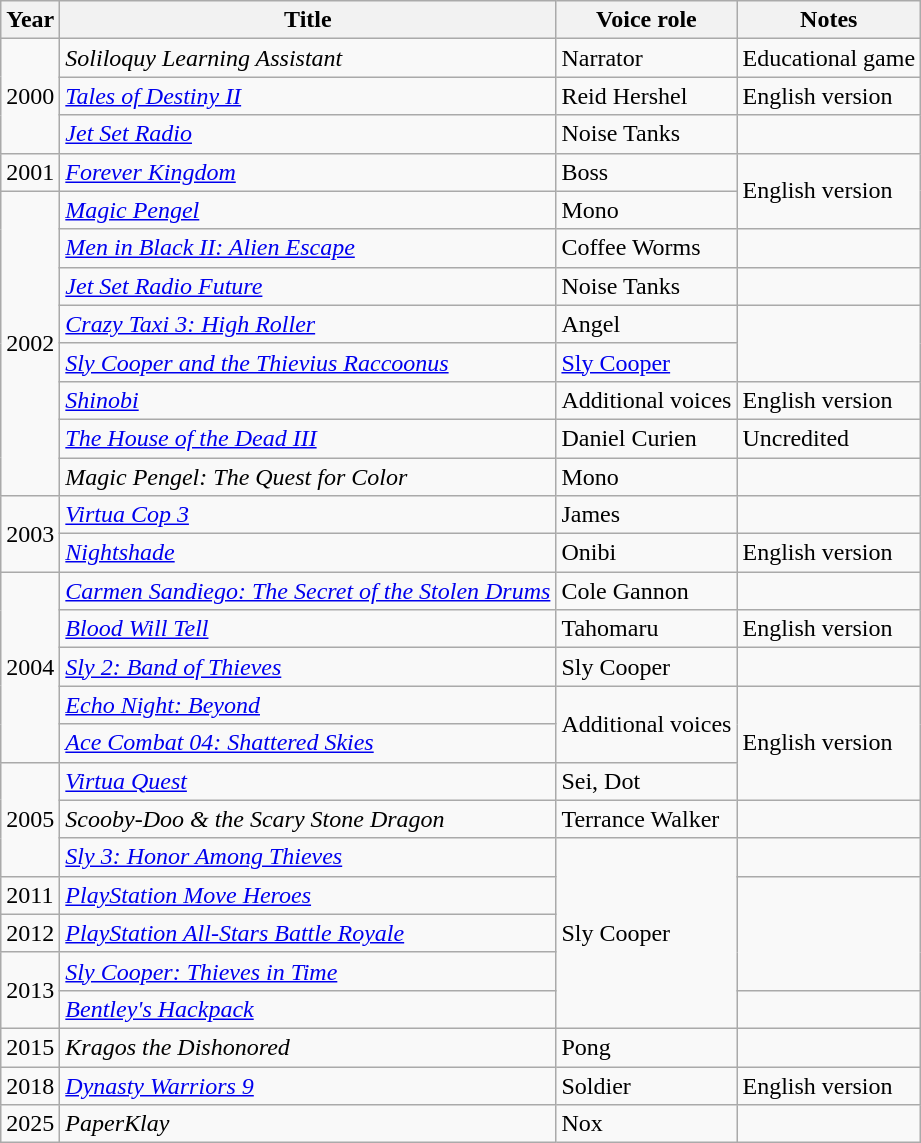<table class="wikitable sortable">
<tr>
<th>Year</th>
<th>Title</th>
<th>Voice role</th>
<th>Notes</th>
</tr>
<tr>
<td rowspan="3">2000</td>
<td><em>Soliloquy Learning Assistant</em></td>
<td>Narrator</td>
<td>Educational game</td>
</tr>
<tr>
<td><em><a href='#'>Tales of Destiny II</a></em></td>
<td>Reid Hershel</td>
<td>English version</td>
</tr>
<tr>
<td><em><a href='#'>Jet Set Radio</a></em></td>
<td>Noise Tanks</td>
<td></td>
</tr>
<tr>
<td>2001</td>
<td><em><a href='#'>Forever Kingdom</a></em></td>
<td>Boss</td>
<td rowspan="2">English version</td>
</tr>
<tr>
<td rowspan="8">2002</td>
<td><em><a href='#'>Magic Pengel</a></em></td>
<td>Mono</td>
</tr>
<tr>
<td><em><a href='#'>Men in Black II: Alien Escape</a></em></td>
<td>Coffee Worms</td>
<td></td>
</tr>
<tr>
<td><em><a href='#'>Jet Set Radio Future</a></em></td>
<td>Noise Tanks</td>
<td></td>
</tr>
<tr>
<td><em><a href='#'>Crazy Taxi 3: High Roller</a></em></td>
<td>Angel</td>
<td rowspan="2"></td>
</tr>
<tr>
<td><em><a href='#'>Sly Cooper and the Thievius Raccoonus</a></em></td>
<td><a href='#'>Sly Cooper</a></td>
</tr>
<tr>
<td><em><a href='#'>Shinobi</a></em></td>
<td>Additional voices</td>
<td>English version</td>
</tr>
<tr>
<td><em><a href='#'>The House of the Dead III</a></em></td>
<td>Daniel Curien</td>
<td>Uncredited</td>
</tr>
<tr>
<td><em>Magic Pengel: The Quest for Color</em></td>
<td>Mono</td>
<td></td>
</tr>
<tr>
<td rowspan="2">2003</td>
<td><em><a href='#'>Virtua Cop 3</a></em></td>
<td>James</td>
<td></td>
</tr>
<tr>
<td><em><a href='#'>Nightshade</a></em></td>
<td>Onibi</td>
<td>English version</td>
</tr>
<tr>
<td rowspan="5">2004</td>
<td><em><a href='#'>Carmen Sandiego: The Secret of the Stolen Drums</a></em></td>
<td>Cole Gannon</td>
<td></td>
</tr>
<tr>
<td><em><a href='#'>Blood Will Tell</a></em></td>
<td>Tahomaru</td>
<td>English version</td>
</tr>
<tr>
<td><em><a href='#'>Sly 2: Band of Thieves</a></em></td>
<td>Sly Cooper</td>
<td></td>
</tr>
<tr>
<td><em><a href='#'>Echo Night: Beyond</a></em></td>
<td rowspan="2">Additional voices</td>
<td rowspan="3">English version</td>
</tr>
<tr>
<td><em><a href='#'>Ace Combat 04: Shattered Skies</a></em></td>
</tr>
<tr>
<td rowspan="3">2005</td>
<td><em><a href='#'>Virtua Quest</a></em></td>
<td>Sei, Dot</td>
</tr>
<tr>
<td><em>Scooby-Doo & the Scary Stone Dragon</em></td>
<td>Terrance Walker</td>
<td></td>
</tr>
<tr>
<td><em><a href='#'>Sly 3: Honor Among Thieves</a></em></td>
<td rowspan="5">Sly Cooper</td>
<td></td>
</tr>
<tr>
<td>2011</td>
<td><em><a href='#'>PlayStation Move Heroes</a></em></td>
<td rowspan="3"></td>
</tr>
<tr>
<td>2012</td>
<td><em><a href='#'>PlayStation All-Stars Battle Royale</a></em></td>
</tr>
<tr>
<td rowspan="2">2013</td>
<td><em><a href='#'>Sly Cooper: Thieves in Time</a></em></td>
</tr>
<tr>
<td><em><a href='#'>Bentley's Hackpack</a></em></td>
<td></td>
</tr>
<tr>
<td>2015</td>
<td><em>Kragos the Dishonored</em></td>
<td>Pong</td>
<td></td>
</tr>
<tr>
<td>2018</td>
<td><em><a href='#'>Dynasty Warriors 9</a></em></td>
<td>Soldier</td>
<td>English version</td>
</tr>
<tr>
<td>2025</td>
<td><em>PaperKlay</em></td>
<td>Nox</td>
<td></td>
</tr>
</table>
